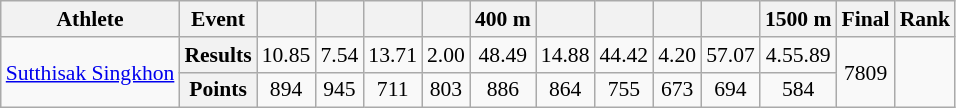<table class=wikitable style=font-size:90%;text-align:center>
<tr>
<th>Athlete</th>
<th>Event</th>
<th></th>
<th></th>
<th></th>
<th></th>
<th>400 m</th>
<th></th>
<th></th>
<th></th>
<th></th>
<th>1500 m</th>
<th>Final</th>
<th>Rank</th>
</tr>
<tr align=center>
<td align=left rowspan="2"><a href='#'>Sutthisak Singkhon</a></td>
<th>Results</th>
<td>10.85</td>
<td>7.54</td>
<td>13.71</td>
<td>2.00</td>
<td>48.49</td>
<td>14.88</td>
<td>44.42</td>
<td>4.20</td>
<td>57.07</td>
<td>4.55.89</td>
<td rowspan="2">7809</td>
<td rowspan="2"></td>
</tr>
<tr align=center>
<th>Points</th>
<td>894</td>
<td>945</td>
<td>711</td>
<td>803</td>
<td>886</td>
<td>864</td>
<td>755</td>
<td>673</td>
<td>694</td>
<td>584</td>
</tr>
</table>
